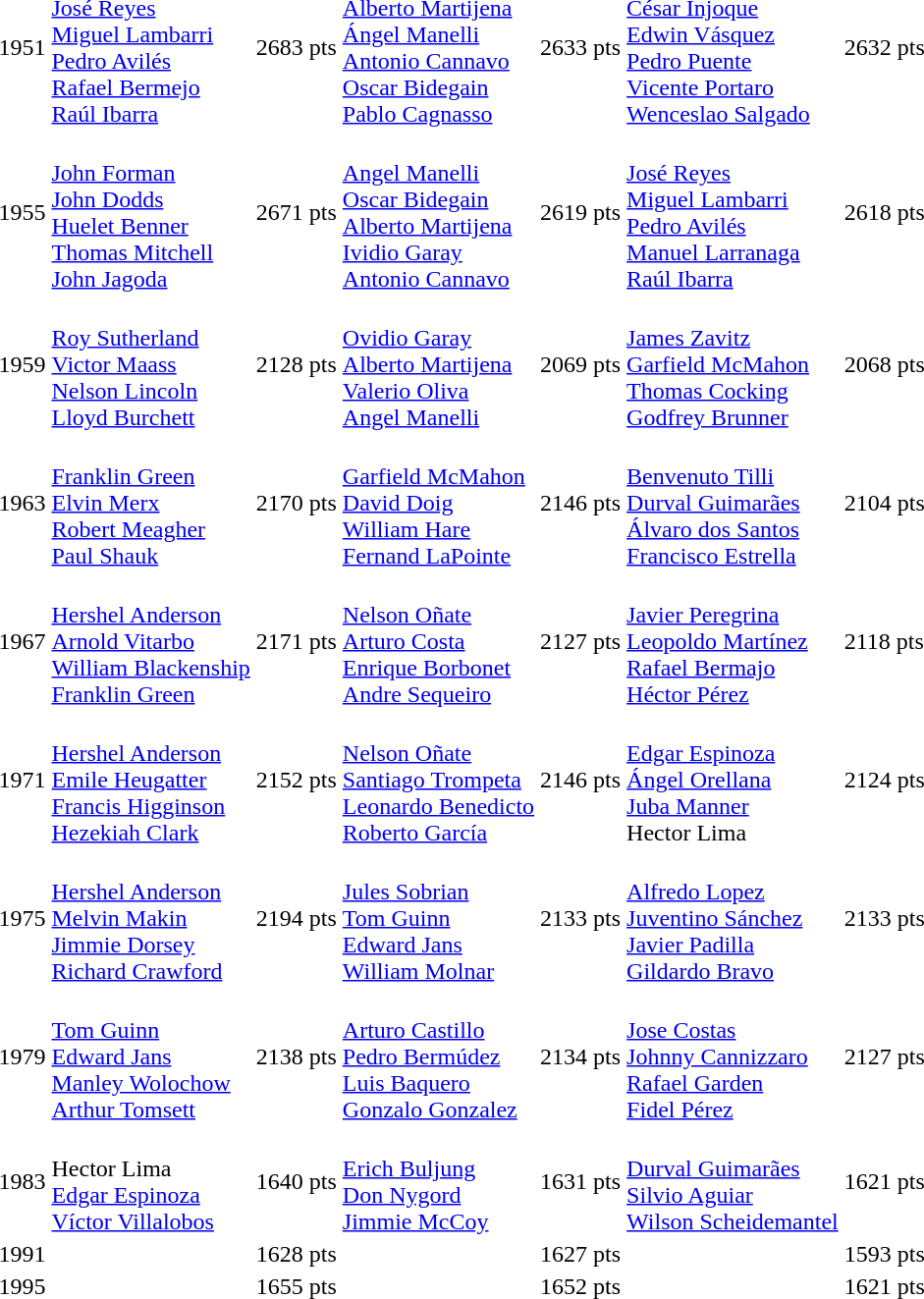<table>
<tr>
<td>1951</td>
<td><br><a href='#'>José Reyes</a> <br> <a href='#'>Miguel Lambarri</a> <br><a href='#'>Pedro Avilés</a> <br> <a href='#'>Rafael Bermejo</a> <br> <a href='#'>Raúl Ibarra</a></td>
<td>2683 pts</td>
<td><br><a href='#'>Alberto Martijena</a> <br> <a href='#'>Ángel Manelli</a> <br><a href='#'>Antonio Cannavo</a> <br> <a href='#'>Oscar Bidegain</a> <br> <a href='#'>Pablo Cagnasso</a></td>
<td>2633 pts</td>
<td><br><a href='#'>César Injoque</a> <br> <a href='#'>Edwin Vásquez</a> <br><a href='#'>Pedro Puente</a> <br> <a href='#'>Vicente Portaro</a> <br> <a href='#'>Wenceslao Salgado</a></td>
<td>2632 pts</td>
</tr>
<tr>
<td>1955</td>
<td><br><a href='#'>John Forman</a><br><a href='#'>John Dodds</a><br><a href='#'>Huelet Benner</a><br><a href='#'>Thomas Mitchell</a><br><a href='#'>John Jagoda</a></td>
<td>2671 pts</td>
<td><br><a href='#'>Angel Manelli</a><br><a href='#'>Oscar Bidegain</a><br><a href='#'>Alberto Martijena</a><br><a href='#'>Ividio Garay</a><br><a href='#'>Antonio Cannavo</a></td>
<td>2619 pts</td>
<td><br><a href='#'>José Reyes</a><br><a href='#'>Miguel Lambarri</a><br><a href='#'>Pedro Avilés</a><br><a href='#'>Manuel Larranaga</a><br><a href='#'>Raúl Ibarra</a></td>
<td>2618 pts</td>
</tr>
<tr>
<td>1959</td>
<td><br><a href='#'>Roy Sutherland</a><br><a href='#'>Victor Maass</a><br><a href='#'>Nelson Lincoln</a><br><a href='#'>Lloyd Burchett</a></td>
<td>2128 pts</td>
<td><br><a href='#'>Ovidio Garay</a><br><a href='#'>Alberto Martijena</a><br><a href='#'>Valerio Oliva</a><br><a href='#'>Angel Manelli</a></td>
<td>2069 pts</td>
<td><br><a href='#'>James Zavitz</a><br><a href='#'>Garfield McMahon</a><br><a href='#'>Thomas Cocking</a><br><a href='#'>Godfrey Brunner</a></td>
<td>2068 pts</td>
</tr>
<tr>
<td>1963</td>
<td><br><a href='#'>Franklin Green</a><br><a href='#'>Elvin Merx</a><br><a href='#'>Robert Meagher</a><br><a href='#'>Paul Shauk</a></td>
<td>2170 pts</td>
<td><br><a href='#'>Garfield McMahon</a><br><a href='#'>David Doig</a><br><a href='#'>William Hare</a><br><a href='#'>Fernand LaPointe</a></td>
<td>2146 pts</td>
<td><br><a href='#'>Benvenuto Tilli</a><br><a href='#'>Durval Guimarães</a><br><a href='#'>Álvaro dos Santos</a><br><a href='#'>Francisco Estrella</a></td>
<td>2104 pts</td>
</tr>
<tr>
<td>1967</td>
<td><br><a href='#'>Hershel Anderson</a><br><a href='#'>Arnold Vitarbo</a><br><a href='#'>William Blackenship</a><br><a href='#'>Franklin Green</a></td>
<td>2171 pts</td>
<td><br><a href='#'>Nelson Oñate</a><br><a href='#'>Arturo Costa</a><br><a href='#'>Enrique Borbonet</a><br><a href='#'>Andre Sequeiro</a></td>
<td>2127 pts</td>
<td><br><a href='#'>Javier Peregrina</a><br><a href='#'>Leopoldo Martínez</a><br><a href='#'>Rafael Bermajo</a><br><a href='#'>Héctor Pérez</a></td>
<td>2118 pts</td>
</tr>
<tr>
<td>1971</td>
<td><br><a href='#'>Hershel Anderson</a><br><a href='#'>Emile Heugatter</a><br><a href='#'>Francis Higginson</a><br><a href='#'>Hezekiah Clark</a></td>
<td>2152 pts</td>
<td><br><a href='#'>Nelson Oñate</a><br><a href='#'>Santiago Trompeta</a><br><a href='#'>Leonardo Benedicto</a><br><a href='#'>Roberto García</a></td>
<td>2146 pts</td>
<td><br><a href='#'>Edgar Espinoza</a><br><a href='#'>Ángel Orellana</a><br><a href='#'>Juba Manner</a><br>Hector Lima</td>
<td>2124 pts</td>
</tr>
<tr>
<td>1975</td>
<td><br><a href='#'>Hershel Anderson</a><br><a href='#'>Melvin Makin</a><br><a href='#'>Jimmie Dorsey</a><br><a href='#'>Richard Crawford</a></td>
<td>2194 pts</td>
<td><br><a href='#'>Jules Sobrian</a><br><a href='#'>Tom Guinn</a><br><a href='#'>Edward Jans</a><br><a href='#'>William Molnar</a></td>
<td>2133 pts</td>
<td><br><a href='#'>Alfredo Lopez</a><br><a href='#'>Juventino Sánchez</a><br><a href='#'>Javier Padilla</a><br><a href='#'>Gildardo Bravo</a></td>
<td>2133 pts</td>
</tr>
<tr>
<td>1979</td>
<td><br><a href='#'>Tom Guinn</a><br><a href='#'>Edward Jans</a><br><a href='#'>Manley Wolochow</a><br><a href='#'>Arthur Tomsett</a></td>
<td>2138 pts</td>
<td><br><a href='#'>Arturo Castillo</a><br><a href='#'>Pedro Bermúdez</a><br><a href='#'>Luis Baquero</a><br><a href='#'>Gonzalo Gonzalez</a></td>
<td>2134 pts</td>
<td><br><a href='#'>Jose Costas</a><br><a href='#'>Johnny Cannizzaro</a><br><a href='#'>Rafael Garden</a><br><a href='#'>Fidel Pérez</a></td>
<td>2127 pts</td>
</tr>
<tr>
<td>1983</td>
<td><br>Hector Lima<br><a href='#'>Edgar Espinoza</a><br><a href='#'>Víctor Villalobos</a></td>
<td>1640 pts</td>
<td><br><a href='#'>Erich Buljung</a><br><a href='#'>Don Nygord</a><br><a href='#'>Jimmie McCoy</a></td>
<td>1631 pts</td>
<td><br><a href='#'>Durval Guimarães</a><br><a href='#'>Silvio Aguiar</a><br><a href='#'>Wilson Scheidemantel</a></td>
<td>1621 pts</td>
</tr>
<tr>
<td>1991</td>
<td></td>
<td>1628 pts</td>
<td></td>
<td>1627 pts</td>
<td></td>
<td>1593 pts</td>
</tr>
<tr>
<td>1995</td>
<td></td>
<td>1655 pts</td>
<td></td>
<td>1652 pts</td>
<td></td>
<td>1621 pts</td>
</tr>
</table>
